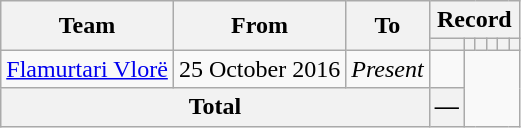<table class="wikitable" style="text-align: center">
<tr>
<th rowspan="2">Team</th>
<th rowspan="2">From</th>
<th rowspan="2">To</th>
<th colspan="6">Record</th>
</tr>
<tr>
<th></th>
<th></th>
<th></th>
<th></th>
<th></th>
<th></th>
</tr>
<tr>
<td><a href='#'>Flamurtari Vlorë</a></td>
<td>25 October 2016</td>
<td><em>Present</em><br></td>
<td></td>
</tr>
<tr>
<th colspan="3">Total<br></th>
<th>—</th>
</tr>
</table>
